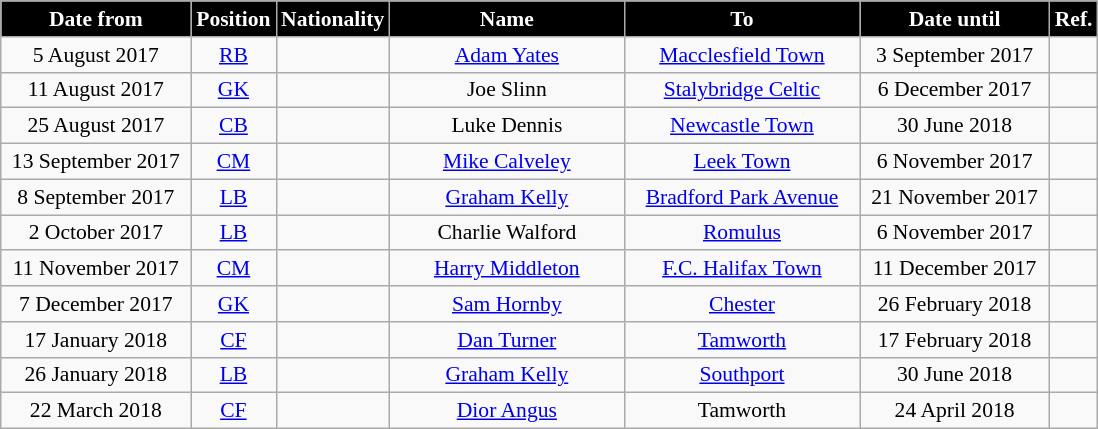<table class="wikitable" style="text-align:center; font-size:90%; ">
<tr>
<th style="background:#000000; color:#FFFFFF; width:120px;">Date from</th>
<th style="background:#000000; color:#FFFFFF; width:50px;">Position</th>
<th style="background:#000000; color:#FFFFFF; width:50px;">Nationality</th>
<th style="background:#000000; color:#FFFFFF; width:150px;">Name</th>
<th style="background:#000000; color:#FFFFFF; width:150px;">To</th>
<th style="background:#000000; color:#FFFFFF; width:120px;">Date until</th>
<th style="background:#000000; color:#FFFFFF; width:25px;">Ref.</th>
</tr>
<tr>
<td>5 August 2017</td>
<td><a href='#'>RB</a></td>
<td></td>
<td><a href='#'>Adam Yates</a></td>
<td><a href='#'>Macclesfield Town</a></td>
<td>3 September 2017</td>
<td></td>
</tr>
<tr>
<td>11 August 2017</td>
<td><a href='#'>GK</a></td>
<td></td>
<td>Joe Slinn</td>
<td><a href='#'>Stalybridge Celtic</a></td>
<td>6 December 2017</td>
<td></td>
</tr>
<tr>
<td>25 August 2017</td>
<td><a href='#'>CB</a></td>
<td></td>
<td>Luke Dennis</td>
<td><a href='#'>Newcastle Town</a></td>
<td>30 June 2018</td>
<td></td>
</tr>
<tr>
<td>13 September 2017</td>
<td><a href='#'>CM</a></td>
<td></td>
<td><a href='#'>Mike Calveley</a></td>
<td><a href='#'>Leek Town</a></td>
<td>6 November 2017</td>
<td></td>
</tr>
<tr>
<td>8 September 2017</td>
<td><a href='#'>LB</a></td>
<td></td>
<td><a href='#'>Graham Kelly</a></td>
<td><a href='#'>Bradford Park Avenue</a></td>
<td>21 November 2017</td>
<td></td>
</tr>
<tr>
<td>2 October 2017</td>
<td><a href='#'>LB</a></td>
<td></td>
<td>Charlie Walford</td>
<td><a href='#'>Romulus</a></td>
<td>6 November 2017</td>
<td></td>
</tr>
<tr>
<td>11 November 2017</td>
<td><a href='#'>CM</a></td>
<td></td>
<td><a href='#'>Harry Middleton</a></td>
<td><a href='#'>F.C. Halifax Town</a></td>
<td>11 December 2017</td>
<td></td>
</tr>
<tr>
<td>7 December 2017</td>
<td><a href='#'>GK</a></td>
<td></td>
<td><a href='#'>Sam Hornby</a></td>
<td><a href='#'>Chester</a></td>
<td>26 February 2018</td>
<td></td>
</tr>
<tr>
<td>17 January 2018</td>
<td><a href='#'>CF</a></td>
<td></td>
<td><a href='#'>Dan Turner</a></td>
<td><a href='#'>Tamworth</a></td>
<td>17 February 2018</td>
<td></td>
</tr>
<tr>
<td>26 January 2018</td>
<td><a href='#'>LB</a></td>
<td></td>
<td><a href='#'>Graham Kelly</a></td>
<td><a href='#'>Southport</a></td>
<td>30 June 2018</td>
<td></td>
</tr>
<tr>
<td>22 March 2018</td>
<td><a href='#'>CF</a></td>
<td></td>
<td><a href='#'>Dior Angus</a></td>
<td>Tamworth</td>
<td>24 April 2018</td>
<td></td>
</tr>
</table>
